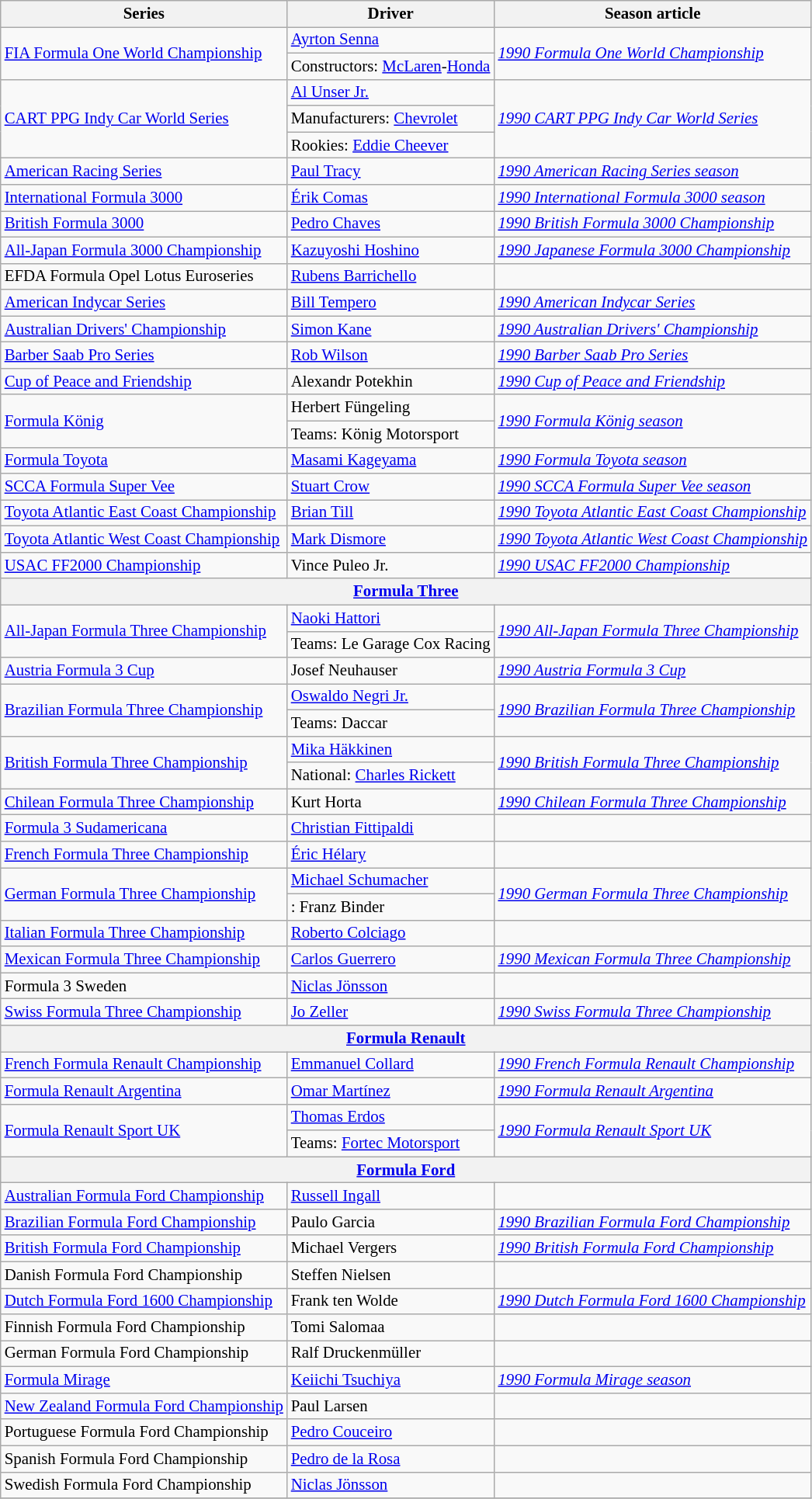<table class="wikitable" style="font-size: 87%;">
<tr>
<th>Series</th>
<th>Driver</th>
<th>Season article</th>
</tr>
<tr>
<td rowspan=2><a href='#'>FIA Formula One World Championship</a></td>
<td> <a href='#'>Ayrton Senna</a></td>
<td rowspan=2><em><a href='#'>1990 Formula One World Championship</a></em></td>
</tr>
<tr>
<td>Constructors:  <a href='#'>McLaren</a>-<a href='#'>Honda</a></td>
</tr>
<tr>
<td rowspan=3><a href='#'>CART PPG Indy Car World Series</a></td>
<td> <a href='#'>Al Unser Jr.</a></td>
<td rowspan=3><em><a href='#'>1990 CART PPG Indy Car World Series</a></em></td>
</tr>
<tr>
<td>Manufacturers:  <a href='#'>Chevrolet</a></td>
</tr>
<tr>
<td>Rookies:  <a href='#'>Eddie Cheever</a></td>
</tr>
<tr>
<td><a href='#'>American Racing Series</a></td>
<td> <a href='#'>Paul Tracy</a></td>
<td><em><a href='#'>1990 American Racing Series season</a></em></td>
</tr>
<tr>
<td><a href='#'>International Formula 3000</a></td>
<td> <a href='#'>Érik Comas</a></td>
<td><em><a href='#'>1990 International Formula 3000 season</a></em></td>
</tr>
<tr>
<td><a href='#'>British Formula 3000</a></td>
<td> <a href='#'>Pedro Chaves</a></td>
<td><em><a href='#'>1990 British Formula 3000 Championship</a></em></td>
</tr>
<tr>
<td><a href='#'>All-Japan Formula 3000 Championship</a></td>
<td> <a href='#'>Kazuyoshi Hoshino</a></td>
<td><em><a href='#'>1990 Japanese Formula 3000 Championship</a></em></td>
</tr>
<tr>
<td>EFDA Formula Opel Lotus Euroseries</td>
<td> <a href='#'>Rubens Barrichello</a></td>
<td></td>
</tr>
<tr>
<td><a href='#'>American Indycar Series</a></td>
<td> <a href='#'>Bill Tempero</a></td>
<td><em><a href='#'>1990 American Indycar Series</a></em></td>
</tr>
<tr>
<td><a href='#'>Australian Drivers' Championship</a></td>
<td> <a href='#'>Simon Kane</a></td>
<td><em><a href='#'>1990 Australian Drivers' Championship</a></em></td>
</tr>
<tr>
<td><a href='#'>Barber Saab Pro Series</a></td>
<td> <a href='#'>Rob Wilson</a></td>
<td><em><a href='#'>1990 Barber Saab Pro Series</a></em></td>
</tr>
<tr>
<td><a href='#'>Cup of Peace and Friendship</a></td>
<td> Alexandr Potekhin</td>
<td><em><a href='#'>1990 Cup of Peace and Friendship</a></em></td>
</tr>
<tr>
<td rowspan=2><a href='#'>Formula König</a></td>
<td> Herbert Füngeling</td>
<td rowspan=2><em><a href='#'>1990 Formula König season</a></em></td>
</tr>
<tr>
<td>Teams:  König Motorsport</td>
</tr>
<tr>
<td><a href='#'>Formula Toyota</a></td>
<td> <a href='#'>Masami Kageyama</a></td>
<td><em><a href='#'>1990 Formula Toyota season</a></em></td>
</tr>
<tr>
<td><a href='#'>SCCA Formula Super Vee</a></td>
<td> <a href='#'>Stuart Crow</a></td>
<td><em><a href='#'>1990 SCCA Formula Super Vee season</a></em></td>
</tr>
<tr>
<td><a href='#'>Toyota Atlantic East Coast Championship</a></td>
<td> <a href='#'>Brian Till</a></td>
<td><em><a href='#'>1990 Toyota Atlantic East Coast Championship</a></em></td>
</tr>
<tr>
<td><a href='#'>Toyota Atlantic West Coast Championship</a></td>
<td> <a href='#'>Mark Dismore</a></td>
<td><em><a href='#'>1990 Toyota Atlantic West Coast Championship</a></em></td>
</tr>
<tr>
<td><a href='#'>USAC FF2000 Championship</a></td>
<td> Vince Puleo Jr.</td>
<td><em><a href='#'>1990 USAC FF2000 Championship</a></em></td>
</tr>
<tr>
<th colspan=3><a href='#'>Formula Three</a></th>
</tr>
<tr>
<td rowspan="2"><a href='#'>All-Japan Formula Three Championship</a></td>
<td> <a href='#'>Naoki Hattori</a></td>
<td rowspan="2"><em><a href='#'>1990 All-Japan Formula Three Championship</a></em></td>
</tr>
<tr>
<td>Teams:  Le Garage Cox Racing</td>
</tr>
<tr>
<td><a href='#'>Austria Formula 3 Cup</a></td>
<td> Josef Neuhauser</td>
<td><em><a href='#'>1990 Austria Formula 3 Cup</a></em></td>
</tr>
<tr>
<td rowspan=2><a href='#'>Brazilian Formula Three Championship</a></td>
<td> <a href='#'>Oswaldo Negri Jr.</a></td>
<td rowspan=2><em><a href='#'>1990 Brazilian Formula Three Championship</a></em></td>
</tr>
<tr>
<td>Teams:  Daccar</td>
</tr>
<tr>
<td rowspan=2><a href='#'>British Formula Three Championship</a></td>
<td> <a href='#'>Mika Häkkinen</a></td>
<td rowspan=2><em><a href='#'>1990 British Formula Three Championship</a></em></td>
</tr>
<tr>
<td>National:  <a href='#'>Charles Rickett</a></td>
</tr>
<tr>
<td><a href='#'>Chilean Formula Three Championship</a></td>
<td> Kurt Horta</td>
<td><em><a href='#'>1990 Chilean Formula Three Championship</a></em></td>
</tr>
<tr>
<td><a href='#'>Formula 3 Sudamericana</a></td>
<td> <a href='#'>Christian Fittipaldi</a></td>
<td></td>
</tr>
<tr>
<td><a href='#'>French Formula Three Championship</a></td>
<td> <a href='#'>Éric Hélary</a></td>
<td></td>
</tr>
<tr>
<td rowspan=2><a href='#'>German Formula Three Championship</a></td>
<td> <a href='#'>Michael Schumacher</a></td>
<td rowspan=2><em><a href='#'>1990 German Formula Three Championship</a></em></td>
</tr>
<tr>
<td>:  Franz Binder</td>
</tr>
<tr>
<td><a href='#'>Italian Formula Three Championship</a></td>
<td> <a href='#'>Roberto Colciago</a></td>
<td></td>
</tr>
<tr>
<td><a href='#'>Mexican Formula Three Championship</a></td>
<td> <a href='#'>Carlos Guerrero</a></td>
<td><em><a href='#'>1990 Mexican Formula Three Championship</a></em></td>
</tr>
<tr>
<td>Formula 3 Sweden</td>
<td> <a href='#'>Niclas Jönsson</a></td>
<td></td>
</tr>
<tr>
<td><a href='#'>Swiss Formula Three Championship</a></td>
<td> <a href='#'>Jo Zeller</a></td>
<td><em><a href='#'>1990 Swiss Formula Three Championship</a></em></td>
</tr>
<tr>
<th colspan=3><a href='#'>Formula Renault</a></th>
</tr>
<tr>
<td><a href='#'>French Formula Renault Championship</a></td>
<td> <a href='#'>Emmanuel Collard</a></td>
<td><em><a href='#'>1990 French Formula Renault Championship</a></em></td>
</tr>
<tr>
<td><a href='#'>Formula Renault Argentina</a></td>
<td> <a href='#'>Omar Martínez</a></td>
<td><em><a href='#'>1990 Formula Renault Argentina</a></em></td>
</tr>
<tr>
<td rowspan=2><a href='#'>Formula Renault Sport UK</a></td>
<td> <a href='#'>Thomas Erdos</a></td>
<td rowspan=2><em><a href='#'>1990 Formula Renault Sport UK</a></em></td>
</tr>
<tr>
<td>Teams:  <a href='#'>Fortec Motorsport</a></td>
</tr>
<tr>
<th colspan=3><a href='#'>Formula Ford</a></th>
</tr>
<tr>
<td><a href='#'>Australian Formula Ford Championship</a></td>
<td> <a href='#'>Russell Ingall</a></td>
<td></td>
</tr>
<tr>
<td><a href='#'>Brazilian Formula Ford Championship</a></td>
<td> Paulo Garcia</td>
<td><em><a href='#'>1990 Brazilian Formula Ford Championship</a></em></td>
</tr>
<tr>
<td><a href='#'>British Formula Ford Championship</a></td>
<td> Michael Vergers</td>
<td><em><a href='#'>1990 British Formula Ford Championship</a></em></td>
</tr>
<tr>
<td>Danish Formula Ford Championship</td>
<td> Steffen Nielsen</td>
<td></td>
</tr>
<tr>
<td><a href='#'>Dutch Formula Ford 1600 Championship</a></td>
<td> Frank ten Wolde</td>
<td><em><a href='#'>1990 Dutch Formula Ford 1600 Championship</a></em></td>
</tr>
<tr>
<td>Finnish Formula Ford Championship</td>
<td> Tomi Salomaa</td>
<td></td>
</tr>
<tr>
<td>German Formula Ford Championship</td>
<td> Ralf Druckenmüller</td>
<td></td>
</tr>
<tr>
<td><a href='#'>Formula Mirage</a></td>
<td> <a href='#'>Keiichi Tsuchiya</a></td>
<td><em><a href='#'>1990 Formula Mirage season</a></em></td>
</tr>
<tr>
<td><a href='#'>New Zealand Formula Ford Championship</a></td>
<td> Paul Larsen</td>
<td></td>
</tr>
<tr>
<td>Portuguese Formula Ford Championship</td>
<td> <a href='#'>Pedro Couceiro</a></td>
<td></td>
</tr>
<tr>
<td>Spanish Formula Ford Championship</td>
<td> <a href='#'>Pedro de la Rosa</a></td>
<td></td>
</tr>
<tr>
<td>Swedish Formula Ford Championship</td>
<td> <a href='#'>Niclas Jönsson</a></td>
<td></td>
</tr>
<tr>
</tr>
</table>
